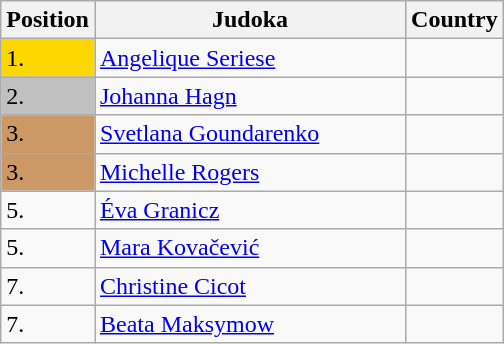<table class=wikitable>
<tr>
<th width=10>Position</th>
<th width=200>Judoka</th>
<th width=10>Country</th>
</tr>
<tr>
<td bgcolor=gold>1.</td>
<td><a href='#'>Angelique Seriese</a></td>
<td></td>
</tr>
<tr>
<td bgcolor="silver">2.</td>
<td><a href='#'>Johanna Hagn</a></td>
<td></td>
</tr>
<tr>
<td bgcolor="CC9966">3.</td>
<td><a href='#'>Svetlana Goundarenko</a></td>
<td></td>
</tr>
<tr>
<td bgcolor="CC9966">3.</td>
<td><a href='#'>Michelle Rogers</a></td>
<td></td>
</tr>
<tr>
<td>5.</td>
<td><a href='#'>Éva Granicz</a></td>
<td></td>
</tr>
<tr>
<td>5.</td>
<td><a href='#'>Mara Kovačević</a></td>
<td></td>
</tr>
<tr>
<td>7.</td>
<td><a href='#'>Christine Cicot</a></td>
<td></td>
</tr>
<tr>
<td>7.</td>
<td><a href='#'>Beata Maksymow</a></td>
<td></td>
</tr>
</table>
